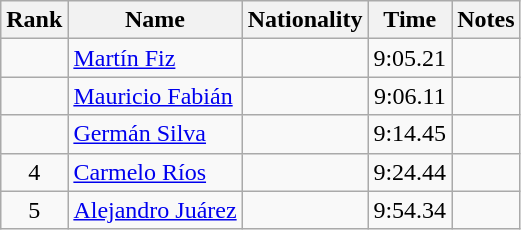<table class="wikitable sortable" style="text-align:center">
<tr>
<th>Rank</th>
<th>Name</th>
<th>Nationality</th>
<th>Time</th>
<th>Notes</th>
</tr>
<tr>
<td align=center></td>
<td align=left><a href='#'>Martín Fiz</a></td>
<td align=left></td>
<td>9:05.21</td>
<td></td>
</tr>
<tr>
<td align=center></td>
<td align=left><a href='#'>Mauricio Fabián</a></td>
<td align=left></td>
<td>9:06.11</td>
<td></td>
</tr>
<tr>
<td align=center></td>
<td align=left><a href='#'>Germán Silva</a></td>
<td align=left></td>
<td>9:14.45</td>
<td></td>
</tr>
<tr>
<td align=center>4</td>
<td align=left><a href='#'>Carmelo Ríos</a></td>
<td align=left></td>
<td>9:24.44</td>
<td></td>
</tr>
<tr>
<td align=center>5</td>
<td align=left><a href='#'>Alejandro Juárez</a></td>
<td align=left></td>
<td>9:54.34</td>
<td></td>
</tr>
</table>
